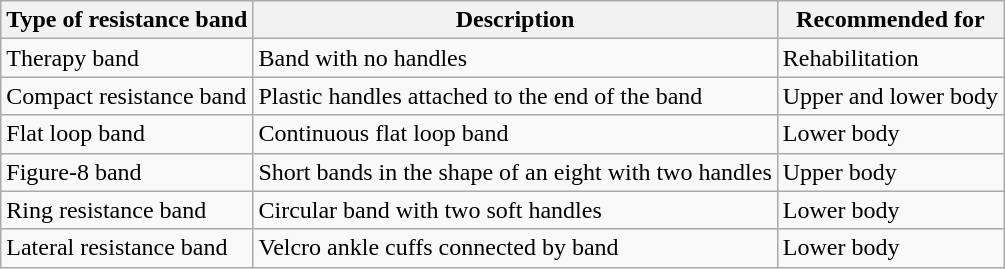<table class="wikitable">
<tr>
<th>Type of resistance band</th>
<th>Description</th>
<th>Recommended for</th>
</tr>
<tr>
<td>Therapy band</td>
<td>Band with no handles</td>
<td>Rehabilitation</td>
</tr>
<tr>
<td>Compact resistance band</td>
<td>Plastic handles attached to the end of the band</td>
<td>Upper and lower body</td>
</tr>
<tr>
<td>Flat loop band</td>
<td>Continuous flat loop band</td>
<td>Lower body</td>
</tr>
<tr>
<td>Figure-8 band</td>
<td>Short bands in the shape of an eight with two handles</td>
<td>Upper body</td>
</tr>
<tr>
<td>Ring resistance band</td>
<td>Circular band with two soft handles</td>
<td>Lower body</td>
</tr>
<tr>
<td>Lateral resistance band</td>
<td>Velcro ankle cuffs connected by band</td>
<td>Lower body</td>
</tr>
</table>
